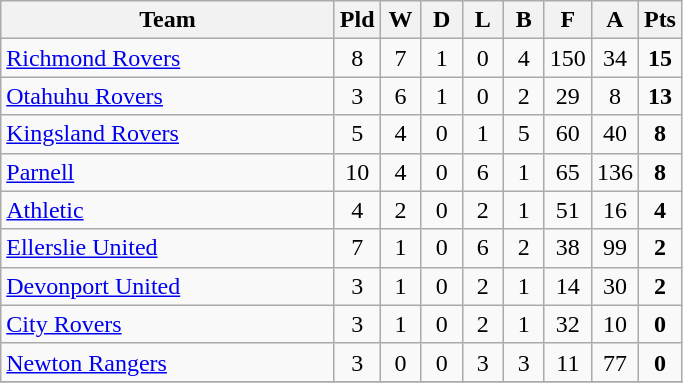<table class="wikitable" style="text-align:center;">
<tr>
<th width=215>Team</th>
<th width=20 abbr="Played">Pld</th>
<th width=20 abbr="Won">W</th>
<th width=20 abbr="Drawn">D</th>
<th width=20 abbr="Lost">L</th>
<th width=20 abbr="Bye">B</th>
<th width=20 abbr="For">F</th>
<th width=20 abbr="Against">A</th>
<th width=20 abbr="Points">Pts</th>
</tr>
<tr>
<td style="text-align:left;"><a href='#'>Richmond Rovers</a></td>
<td>8</td>
<td>7</td>
<td>1</td>
<td>0</td>
<td>4</td>
<td>150</td>
<td>34</td>
<td><strong>15</strong></td>
</tr>
<tr>
<td style="text-align:left;"><a href='#'>Otahuhu Rovers</a></td>
<td>3</td>
<td>6</td>
<td>1</td>
<td>0</td>
<td>2</td>
<td>29</td>
<td>8</td>
<td><strong>13</strong></td>
</tr>
<tr>
<td style="text-align:left;"><a href='#'>Kingsland Rovers</a></td>
<td>5</td>
<td>4</td>
<td>0</td>
<td>1</td>
<td>5</td>
<td>60</td>
<td>40</td>
<td><strong>8</strong></td>
</tr>
<tr>
<td style="text-align:left;"><a href='#'>Parnell</a></td>
<td>10</td>
<td>4</td>
<td>0</td>
<td>6</td>
<td>1</td>
<td>65</td>
<td>136</td>
<td><strong>8</strong></td>
</tr>
<tr>
<td style="text-align:left;"><a href='#'>Athletic</a></td>
<td>4</td>
<td>2</td>
<td>0</td>
<td>2</td>
<td>1</td>
<td>51</td>
<td>16</td>
<td><strong>4</strong></td>
</tr>
<tr>
<td style="text-align:left;"><a href='#'>Ellerslie United</a></td>
<td>7</td>
<td>1</td>
<td>0</td>
<td>6</td>
<td>2</td>
<td>38</td>
<td>99</td>
<td><strong>2</strong></td>
</tr>
<tr>
<td style="text-align:left;"><a href='#'>Devonport United</a></td>
<td>3</td>
<td>1</td>
<td>0</td>
<td>2</td>
<td>1</td>
<td>14</td>
<td>30</td>
<td><strong>2</strong></td>
</tr>
<tr>
<td style="text-align:left;"><a href='#'>City Rovers</a></td>
<td>3</td>
<td>1</td>
<td>0</td>
<td>2</td>
<td>1</td>
<td>32</td>
<td>10</td>
<td><strong>0</strong></td>
</tr>
<tr>
<td style="text-align:left;"><a href='#'>Newton Rangers</a></td>
<td>3</td>
<td>0</td>
<td>0</td>
<td>3</td>
<td>3</td>
<td>11</td>
<td>77</td>
<td><strong>0</strong></td>
</tr>
<tr>
</tr>
</table>
